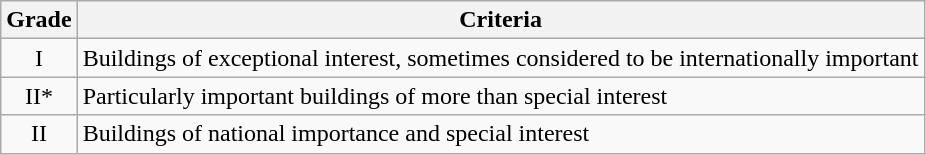<table class="wikitable">
<tr>
<th>Grade</th>
<th>Criteria</th>
</tr>
<tr>
<td align="center" >I</td>
<td>Buildings of exceptional interest, sometimes considered to be internationally important</td>
</tr>
<tr>
<td align="center" >II*</td>
<td>Particularly important buildings of more than special interest</td>
</tr>
<tr>
<td align="center" >II</td>
<td>Buildings of national importance and special interest</td>
</tr>
</table>
